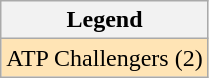<table class="wikitable">
<tr>
<th>Legend</th>
</tr>
<tr bgcolor="moccasin">
<td>ATP Challengers (2)</td>
</tr>
</table>
